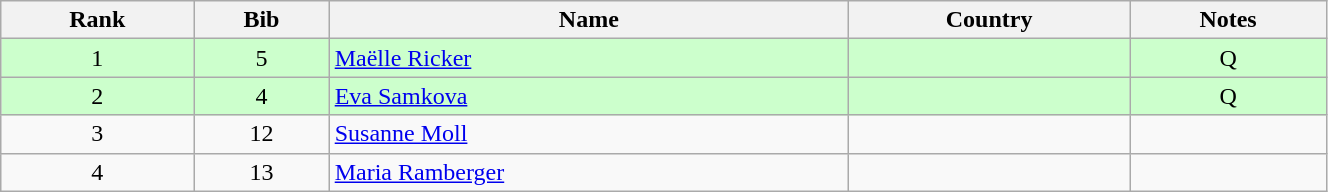<table class="wikitable" style="text-align:center;"  width=70%>
<tr>
<th>Rank</th>
<th>Bib</th>
<th>Name</th>
<th>Country</th>
<th>Notes</th>
</tr>
<tr bgcolor="#ccffcc">
<td>1</td>
<td>5</td>
<td align=left><a href='#'>Maëlle Ricker</a></td>
<td align=left></td>
<td>Q</td>
</tr>
<tr bgcolor="#ccffcc">
<td>2</td>
<td>4</td>
<td align=left><a href='#'>Eva Samkova</a></td>
<td align=left></td>
<td>Q</td>
</tr>
<tr>
<td>3</td>
<td>12</td>
<td align=left><a href='#'>Susanne Moll</a></td>
<td align=left></td>
<td></td>
</tr>
<tr>
<td>4</td>
<td>13</td>
<td align=left><a href='#'>Maria Ramberger</a></td>
<td align=left></td>
<td></td>
</tr>
</table>
